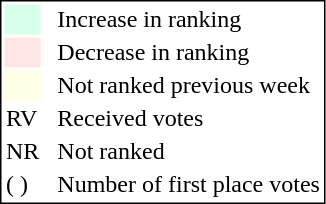<table style="border:1px solid black;">
<tr>
<td style="background:#D8FFEB; width:20px;"></td>
<td> </td>
<td>Increase in ranking</td>
</tr>
<tr>
<td style="background:#FFE6E6; width:20px;"></td>
<td> </td>
<td>Decrease in ranking</td>
</tr>
<tr>
<td style="background:#FFFFE6; width:20px;"></td>
<td> </td>
<td>Not ranked previous week</td>
</tr>
<tr>
<td>RV</td>
<td> </td>
<td>Received votes</td>
</tr>
<tr>
<td>NR</td>
<td> </td>
<td>Not ranked</td>
</tr>
<tr>
<td>( )</td>
<td> </td>
<td>Number of first place votes</td>
</tr>
</table>
